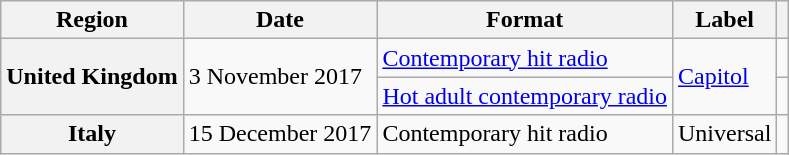<table class="wikitable plainrowheaders">
<tr>
<th scope="col">Region</th>
<th scope="col">Date</th>
<th scope="col">Format</th>
<th scope="col">Label</th>
<th scope="col"></th>
</tr>
<tr>
<th scope="row" rowspan="2">United Kingdom</th>
<td rowspan="2">3 November 2017</td>
<td><a href='#'>Contemporary hit radio</a></td>
<td rowspan="2"><a href='#'>Capitol</a></td>
<td></td>
</tr>
<tr>
<td><a href='#'>Hot adult contemporary radio</a></td>
<td></td>
</tr>
<tr>
<th scope="row">Italy</th>
<td>15 December 2017</td>
<td>Contemporary hit radio</td>
<td>Universal</td>
<td></td>
</tr>
</table>
